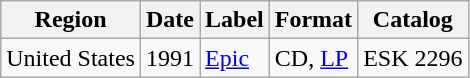<table class="wikitable">
<tr>
<th>Region</th>
<th>Date</th>
<th>Label</th>
<th>Format</th>
<th>Catalog</th>
</tr>
<tr>
<td>United States</td>
<td>1991</td>
<td><a href='#'>Epic</a></td>
<td>CD, <a href='#'>LP</a></td>
<td>ESK 2296</td>
</tr>
</table>
